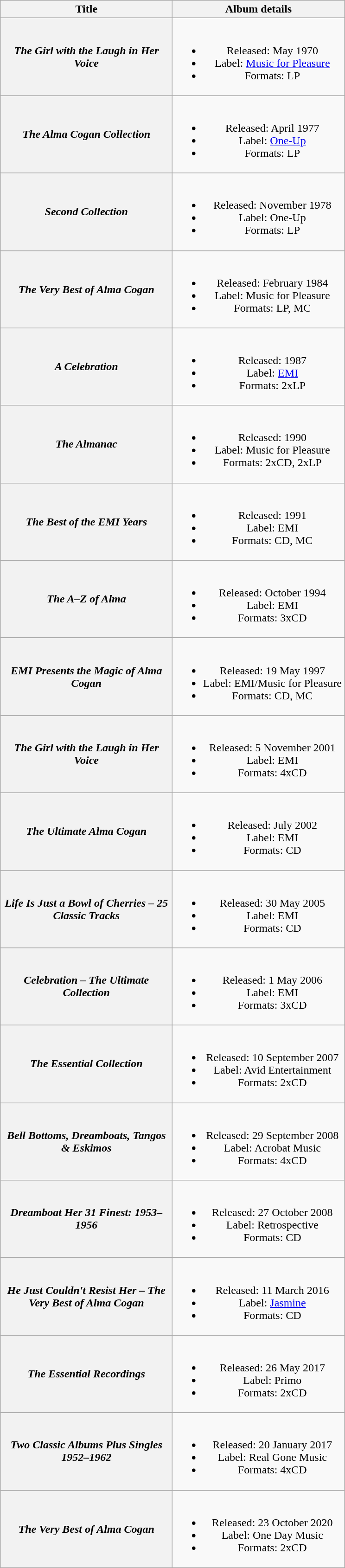<table class="wikitable plainrowheaders" style="text-align:center;">
<tr>
<th scope="col" style="width:15em;">Title</th>
<th scope="col" style="width:15em;">Album details</th>
</tr>
<tr>
<th scope="row"><em>The Girl with the Laugh in Her Voice</em></th>
<td><br><ul><li>Released: May 1970</li><li>Label: <a href='#'>Music for Pleasure</a></li><li>Formats: LP</li></ul></td>
</tr>
<tr>
<th scope="row"><em>The Alma Cogan Collection</em></th>
<td><br><ul><li>Released: April 1977</li><li>Label: <a href='#'>One-Up</a></li><li>Formats: LP</li></ul></td>
</tr>
<tr>
<th scope="row"><em>Second Collection</em></th>
<td><br><ul><li>Released: November 1978</li><li>Label: One-Up</li><li>Formats: LP</li></ul></td>
</tr>
<tr>
<th scope="row"><em>The Very Best of Alma Cogan</em></th>
<td><br><ul><li>Released: February 1984</li><li>Label: Music for Pleasure</li><li>Formats: LP, MC</li></ul></td>
</tr>
<tr>
<th scope="row"><em>A Celebration</em></th>
<td><br><ul><li>Released: 1987</li><li>Label: <a href='#'>EMI</a></li><li>Formats: 2xLP</li></ul></td>
</tr>
<tr>
<th scope="row"><em>The Almanac</em></th>
<td><br><ul><li>Released: 1990</li><li>Label: Music for Pleasure</li><li>Formats: 2xCD, 2xLP</li></ul></td>
</tr>
<tr>
<th scope="row"><em>The Best of the EMI Years</em></th>
<td><br><ul><li>Released: 1991</li><li>Label: EMI</li><li>Formats: CD, MC</li></ul></td>
</tr>
<tr>
<th scope="row"><em>The A–Z of Alma</em></th>
<td><br><ul><li>Released: October 1994</li><li>Label: EMI</li><li>Formats: 3xCD</li></ul></td>
</tr>
<tr>
<th scope="row"><em>EMI Presents the Magic of Alma Cogan</em></th>
<td><br><ul><li>Released: 19 May 1997</li><li>Label: EMI/Music for Pleasure</li><li>Formats: CD, MC</li></ul></td>
</tr>
<tr>
<th scope="row"><em>The Girl with the Laugh in Her Voice</em></th>
<td><br><ul><li>Released: 5 November 2001</li><li>Label: EMI</li><li>Formats: 4xCD</li></ul></td>
</tr>
<tr>
<th scope="row"><em>The Ultimate Alma Cogan</em></th>
<td><br><ul><li>Released: July 2002</li><li>Label: EMI</li><li>Formats: CD</li></ul></td>
</tr>
<tr>
<th scope="row"><em>Life Is Just a Bowl of Cherries – 25 Classic Tracks</em></th>
<td><br><ul><li>Released: 30 May 2005</li><li>Label: EMI</li><li>Formats: CD</li></ul></td>
</tr>
<tr>
<th scope="row"><em>Celebration – The Ultimate Collection</em></th>
<td><br><ul><li>Released: 1 May 2006</li><li>Label: EMI</li><li>Formats: 3xCD</li></ul></td>
</tr>
<tr>
<th scope="row"><em>The Essential Collection</em></th>
<td><br><ul><li>Released: 10 September 2007</li><li>Label: Avid Entertainment</li><li>Formats: 2xCD</li></ul></td>
</tr>
<tr>
<th scope="row"><em>Bell Bottoms, Dreamboats, Tangos & Eskimos</em></th>
<td><br><ul><li>Released: 29 September 2008</li><li>Label: Acrobat Music</li><li>Formats: 4xCD</li></ul></td>
</tr>
<tr>
<th scope="row"><em>Dreamboat Her 31 Finest: 1953–1956</em></th>
<td><br><ul><li>Released: 27 October 2008</li><li>Label: Retrospective</li><li>Formats: CD</li></ul></td>
</tr>
<tr>
<th scope="row"><em>He Just Couldn't Resist Her – The Very Best of Alma Cogan</em></th>
<td><br><ul><li>Released: 11 March 2016</li><li>Label: <a href='#'>Jasmine</a></li><li>Formats: CD</li></ul></td>
</tr>
<tr>
<th scope="row"><em>The Essential Recordings</em></th>
<td><br><ul><li>Released: 26 May 2017</li><li>Label: Primo</li><li>Formats: 2xCD</li></ul></td>
</tr>
<tr>
<th scope="row"><em>Two Classic Albums Plus Singles 1952–1962</em></th>
<td><br><ul><li>Released: 20 January 2017</li><li>Label: Real Gone Music</li><li>Formats: 4xCD</li></ul></td>
</tr>
<tr>
<th scope="row"><em>The Very Best of Alma Cogan</em></th>
<td><br><ul><li>Released: 23 October 2020</li><li>Label: One Day Music</li><li>Formats: 2xCD</li></ul></td>
</tr>
</table>
